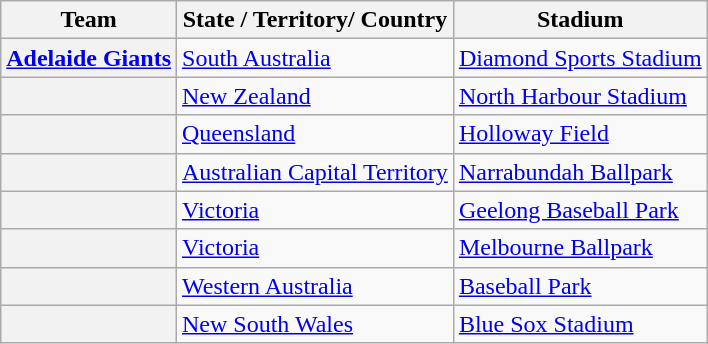<table class="wikitable sortable plainrowheaders" style="font-size:100%;">
<tr>
<th scope="col">Team</th>
<th scope="col">State / Territory/ Country</th>
<th scope="col">Stadium</th>
</tr>
<tr>
<th scope="row"><a href='#'>Adelaide Giants</a></th>
<td><a href='#'>South Australia</a></td>
<td><a href='#'>Diamond Sports Stadium</a></td>
</tr>
<tr>
<th scope="row"></th>
<td><a href='#'>New Zealand</a></td>
<td><a href='#'>North Harbour Stadium</a></td>
</tr>
<tr>
<th scope="row"></th>
<td><a href='#'>Queensland</a></td>
<td><a href='#'>Holloway Field</a></td>
</tr>
<tr>
<th scope="row"></th>
<td><a href='#'>Australian Capital Territory</a></td>
<td><a href='#'>Narrabundah Ballpark</a></td>
</tr>
<tr>
<th scope="row"></th>
<td><a href='#'>Victoria</a></td>
<td><a href='#'>Geelong Baseball Park</a></td>
</tr>
<tr>
<th scope="row"></th>
<td><a href='#'>Victoria</a></td>
<td><a href='#'>Melbourne Ballpark</a></td>
</tr>
<tr>
<th scope="row"></th>
<td><a href='#'>Western Australia</a></td>
<td><a href='#'>Baseball Park</a></td>
</tr>
<tr>
<th scope="row"></th>
<td><a href='#'>New South Wales</a></td>
<td><a href='#'>Blue Sox Stadium</a></td>
</tr>
</table>
